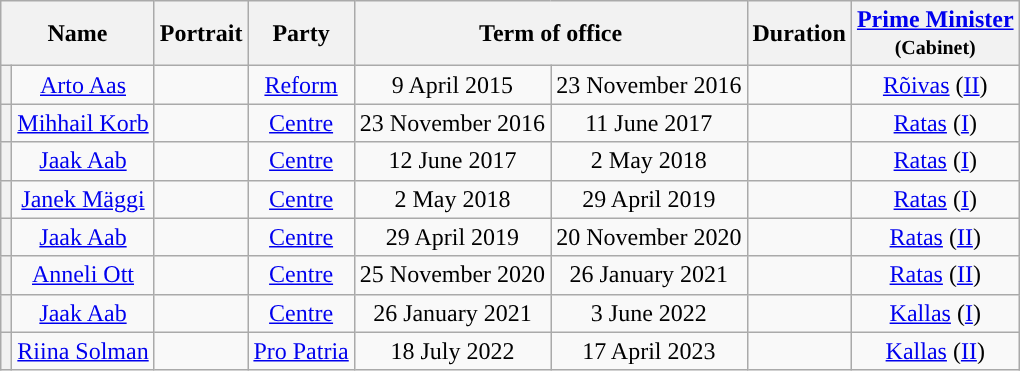<table class="wikitable" style="text-align:center;">
<tr>
<th colspan=2>Name</th>
<th>Portrait</th>
<th>Party</th>
<th colspan=2>Term of office</th>
<th>Duration</th>
<th><a href='#'>Prime Minister</a><br><small>(Cabinet)</small></th>
</tr>
<tr>
<th style="background:"></th>
<td><a href='#'>Arto Aas</a></td>
<td></td>
<td><a href='#'>Reform</a></td>
<td>9 April 2015</td>
<td>23 November 2016</td>
<td></td>
<td><a href='#'>Rõivas</a> (<a href='#'>II</a>)</td>
</tr>
<tr>
<th style="background:"></th>
<td><a href='#'>Mihhail Korb</a></td>
<td></td>
<td><a href='#'>Centre</a></td>
<td>23 November 2016</td>
<td>11 June 2017</td>
<td></td>
<td><a href='#'>Ratas</a> (<a href='#'>I</a>)</td>
</tr>
<tr>
<th style="background:"></th>
<td><a href='#'>Jaak Aab</a></td>
<td></td>
<td><a href='#'>Centre</a></td>
<td>12 June 2017</td>
<td>2 May 2018</td>
<td></td>
<td><a href='#'>Ratas</a> (<a href='#'>I</a>)</td>
</tr>
<tr>
<th style="background:"></th>
<td><a href='#'>Janek Mäggi</a></td>
<td></td>
<td><a href='#'>Centre</a></td>
<td>2 May 2018</td>
<td>29 April 2019</td>
<td></td>
<td><a href='#'>Ratas</a> (<a href='#'>I</a>)</td>
</tr>
<tr>
<th style="background:"></th>
<td><a href='#'>Jaak Aab</a></td>
<td></td>
<td><a href='#'>Centre</a></td>
<td>29 April 2019</td>
<td>20 November 2020</td>
<td></td>
<td><a href='#'>Ratas</a> (<a href='#'>II</a>)</td>
</tr>
<tr>
<th style="background:"></th>
<td><a href='#'>Anneli Ott</a></td>
<td></td>
<td><a href='#'>Centre</a></td>
<td>25 November 2020</td>
<td>26 January 2021</td>
<td></td>
<td><a href='#'>Ratas</a> (<a href='#'>II</a>)</td>
</tr>
<tr>
<th style="background:"></th>
<td><a href='#'>Jaak Aab</a></td>
<td></td>
<td><a href='#'>Centre</a></td>
<td>26 January 2021</td>
<td>3 June 2022</td>
<td></td>
<td><a href='#'>Kallas</a> (<a href='#'>I</a>)</td>
</tr>
<tr>
<th style="background:"></th>
<td><a href='#'>Riina Solman</a></td>
<td></td>
<td><a href='#'>Pro Patria</a></td>
<td>18 July 2022</td>
<td>17 April 2023</td>
<td></td>
<td><a href='#'>Kallas</a> (<a href='#'>II</a>)</td>
</tr>
</table>
